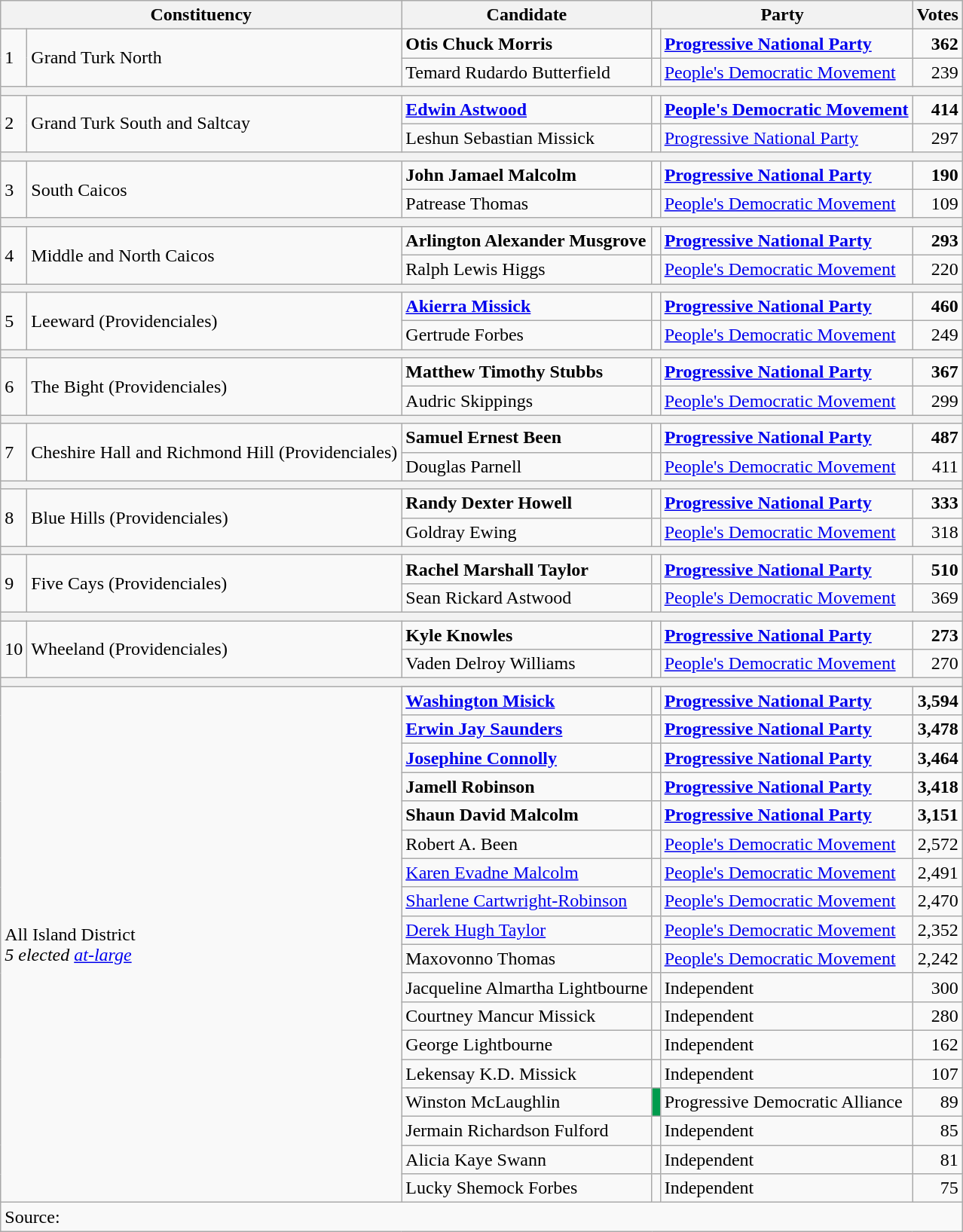<table class=wikitable>
<tr>
<th colspan=2>Constituency</th>
<th>Candidate</th>
<th colspan=2>Party</th>
<th>Votes</th>
</tr>
<tr>
<td rowspan=2>1</td>
<td rowspan=2>Grand Turk North</td>
<td><strong>Otis Chuck Morris</strong></td>
<td bgcolor=></td>
<td><strong><a href='#'>Progressive National Party</a></strong></td>
<td align=right><strong>362</strong></td>
</tr>
<tr>
<td>Temard Rudardo Butterfield</td>
<td bgcolor=></td>
<td><a href='#'>People's Democratic Movement</a></td>
<td align=right>239</td>
</tr>
<tr>
<th colspan=6></th>
</tr>
<tr>
<td rowspan=2>2</td>
<td rowspan=2>Grand Turk South and Saltcay</td>
<td><strong><a href='#'>Edwin Astwood</a></strong></td>
<td bgcolor=></td>
<td><strong><a href='#'>People's Democratic Movement</a></strong></td>
<td align=right><strong>414</strong></td>
</tr>
<tr>
<td>Leshun Sebastian Missick</td>
<td bgcolor=></td>
<td><a href='#'>Progressive National Party</a></td>
<td align=right>297</td>
</tr>
<tr>
<th colspan=6></th>
</tr>
<tr>
<td rowspan=2>3</td>
<td rowspan=2>South Caicos</td>
<td><strong>John Jamael Malcolm</strong></td>
<td bgcolor=></td>
<td><strong><a href='#'>Progressive National Party</a></strong></td>
<td align=right><strong>190</strong></td>
</tr>
<tr>
<td>Patrease Thomas</td>
<td bgcolor=></td>
<td><a href='#'>People's Democratic Movement</a></td>
<td align=right>109</td>
</tr>
<tr>
<th colspan=6></th>
</tr>
<tr>
<td rowspan=2>4</td>
<td rowspan=2>Middle and North Caicos</td>
<td><strong>Arlington Alexander Musgrove</strong></td>
<td bgcolor=></td>
<td><strong><a href='#'>Progressive National Party</a></strong></td>
<td align=right><strong>293</strong></td>
</tr>
<tr>
<td>Ralph Lewis Higgs</td>
<td bgcolor=></td>
<td><a href='#'>People's Democratic Movement</a></td>
<td align=right>220</td>
</tr>
<tr>
<th colspan=6></th>
</tr>
<tr>
<td rowspan=2>5</td>
<td rowspan=2>Leeward (Providenciales)</td>
<td><strong><a href='#'>Akierra Missick</a></strong></td>
<td bgcolor=></td>
<td><strong><a href='#'>Progressive National Party</a></strong></td>
<td align=right><strong>460</strong></td>
</tr>
<tr>
<td>Gertrude Forbes</td>
<td bgcolor=></td>
<td><a href='#'>People's Democratic Movement</a></td>
<td align=right>249</td>
</tr>
<tr>
<th colspan=6></th>
</tr>
<tr>
<td rowspan=2>6</td>
<td rowspan=2>The Bight (Providenciales)</td>
<td><strong>Matthew Timothy Stubbs</strong></td>
<td bgcolor=></td>
<td><strong><a href='#'>Progressive National Party</a></strong></td>
<td align=right><strong>367</strong></td>
</tr>
<tr>
<td>Audric Skippings</td>
<td bgcolor=></td>
<td><a href='#'>People's Democratic Movement</a></td>
<td align=right>299</td>
</tr>
<tr>
<th colspan=6></th>
</tr>
<tr>
<td rowspan=2>7</td>
<td rowspan=2>Cheshire Hall and Richmond Hill (Providenciales)</td>
<td><strong>Samuel Ernest Been</strong></td>
<td bgcolor=></td>
<td><strong><a href='#'>Progressive National Party</a></strong></td>
<td align=right><strong>487</strong></td>
</tr>
<tr>
<td>Douglas Parnell</td>
<td bgcolor=></td>
<td><a href='#'>People's Democratic Movement</a></td>
<td align=right>411</td>
</tr>
<tr>
<th colspan=6></th>
</tr>
<tr>
<td rowspan=2>8</td>
<td rowspan=2>Blue Hills (Providenciales)</td>
<td><strong>Randy Dexter Howell</strong></td>
<td bgcolor=></td>
<td><strong><a href='#'>Progressive National Party</a></strong></td>
<td align=right><strong>333</strong></td>
</tr>
<tr>
<td>Goldray Ewing</td>
<td bgcolor=></td>
<td><a href='#'>People's Democratic Movement</a></td>
<td align=right>318</td>
</tr>
<tr>
<th colspan=6></th>
</tr>
<tr>
<td rowspan=2>9</td>
<td rowspan=2>Five Cays (Providenciales)</td>
<td><strong>Rachel Marshall Taylor</strong></td>
<td bgcolor=></td>
<td><strong><a href='#'>Progressive National Party</a></strong></td>
<td align=right><strong>510</strong></td>
</tr>
<tr>
<td>Sean Rickard Astwood</td>
<td bgcolor=></td>
<td><a href='#'>People's Democratic Movement</a></td>
<td align=right>369</td>
</tr>
<tr>
<th colspan=6></th>
</tr>
<tr>
<td rowspan=2>10</td>
<td rowspan=2>Wheeland (Providenciales)</td>
<td><strong>Kyle Knowles</strong></td>
<td bgcolor=></td>
<td><strong><a href='#'>Progressive National Party</a></strong></td>
<td align=right><strong>273</strong></td>
</tr>
<tr>
<td>Vaden Delroy Williams</td>
<td bgcolor=></td>
<td><a href='#'>People's Democratic Movement</a></td>
<td align=right>270</td>
</tr>
<tr>
<th colspan=6></th>
</tr>
<tr>
<td colspan=2 rowspan=19>All Island District<br><em>5 elected <a href='#'>at-large</a></em></td>
</tr>
<tr>
<td><strong><a href='#'>Washington Misick</a></strong></td>
<td bgcolor=></td>
<td><strong><a href='#'>Progressive National Party</a></strong></td>
<td align=right><strong>3,594</strong></td>
</tr>
<tr>
<td><strong><a href='#'>Erwin Jay Saunders</a></strong></td>
<td bgcolor=></td>
<td><strong><a href='#'>Progressive National Party</a></strong></td>
<td align=right><strong>3,478</strong></td>
</tr>
<tr>
<td><strong><a href='#'>Josephine Connolly</a></strong></td>
<td bgcolor=></td>
<td><strong><a href='#'>Progressive National Party</a></strong></td>
<td align=right><strong>3,464</strong></td>
</tr>
<tr>
<td><strong>Jamell Robinson</strong></td>
<td bgcolor=></td>
<td><strong><a href='#'>Progressive National Party</a></strong></td>
<td align=right><strong>3,418</strong></td>
</tr>
<tr>
<td><strong>Shaun David Malcolm</strong></td>
<td bgcolor=></td>
<td><strong><a href='#'>Progressive National Party</a></strong></td>
<td align=right><strong>3,151</strong></td>
</tr>
<tr>
<td>Robert A. Been</td>
<td bgcolor=></td>
<td><a href='#'>People's Democratic Movement</a></td>
<td align=right>2,572</td>
</tr>
<tr>
<td><a href='#'>Karen Evadne Malcolm</a></td>
<td bgcolor=></td>
<td><a href='#'>People's Democratic Movement</a></td>
<td align=right>2,491</td>
</tr>
<tr>
<td><a href='#'>Sharlene Cartwright-Robinson</a></td>
<td bgcolor=></td>
<td><a href='#'>People's Democratic Movement</a></td>
<td align=right>2,470</td>
</tr>
<tr>
<td><a href='#'>Derek Hugh Taylor</a></td>
<td bgcolor=></td>
<td><a href='#'>People's Democratic Movement</a></td>
<td align=right>2,352</td>
</tr>
<tr>
<td>Maxovonno Thomas</td>
<td bgcolor=></td>
<td><a href='#'>People's Democratic Movement</a></td>
<td align=right>2,242</td>
</tr>
<tr>
<td>Jacqueline Almartha Lightbourne</td>
<td bgcolor=></td>
<td>Independent</td>
<td align=right>300</td>
</tr>
<tr>
<td>Courtney Mancur Missick</td>
<td bgcolor=></td>
<td>Independent</td>
<td align=right>280</td>
</tr>
<tr>
<td>George Lightbourne</td>
<td bgcolor=></td>
<td>Independent</td>
<td align=right>162</td>
</tr>
<tr>
<td>Lekensay K.D. Missick</td>
<td bgcolor=></td>
<td>Independent</td>
<td align=right>107</td>
</tr>
<tr>
<td>Winston McLaughlin</td>
<td bgcolor=#009B4D></td>
<td>Progressive Democratic Alliance</td>
<td align=right>89</td>
</tr>
<tr>
<td>Jermain Richardson Fulford</td>
<td bgcolor=></td>
<td>Independent</td>
<td align=right>85</td>
</tr>
<tr>
<td>Alicia Kaye Swann</td>
<td bgcolor=></td>
<td>Independent</td>
<td align=right>81</td>
</tr>
<tr>
<td>Lucky Shemock Forbes</td>
<td bgcolor=></td>
<td>Independent</td>
<td align=right>75</td>
</tr>
<tr>
<td align=left colspan=10>Source: </td>
</tr>
</table>
